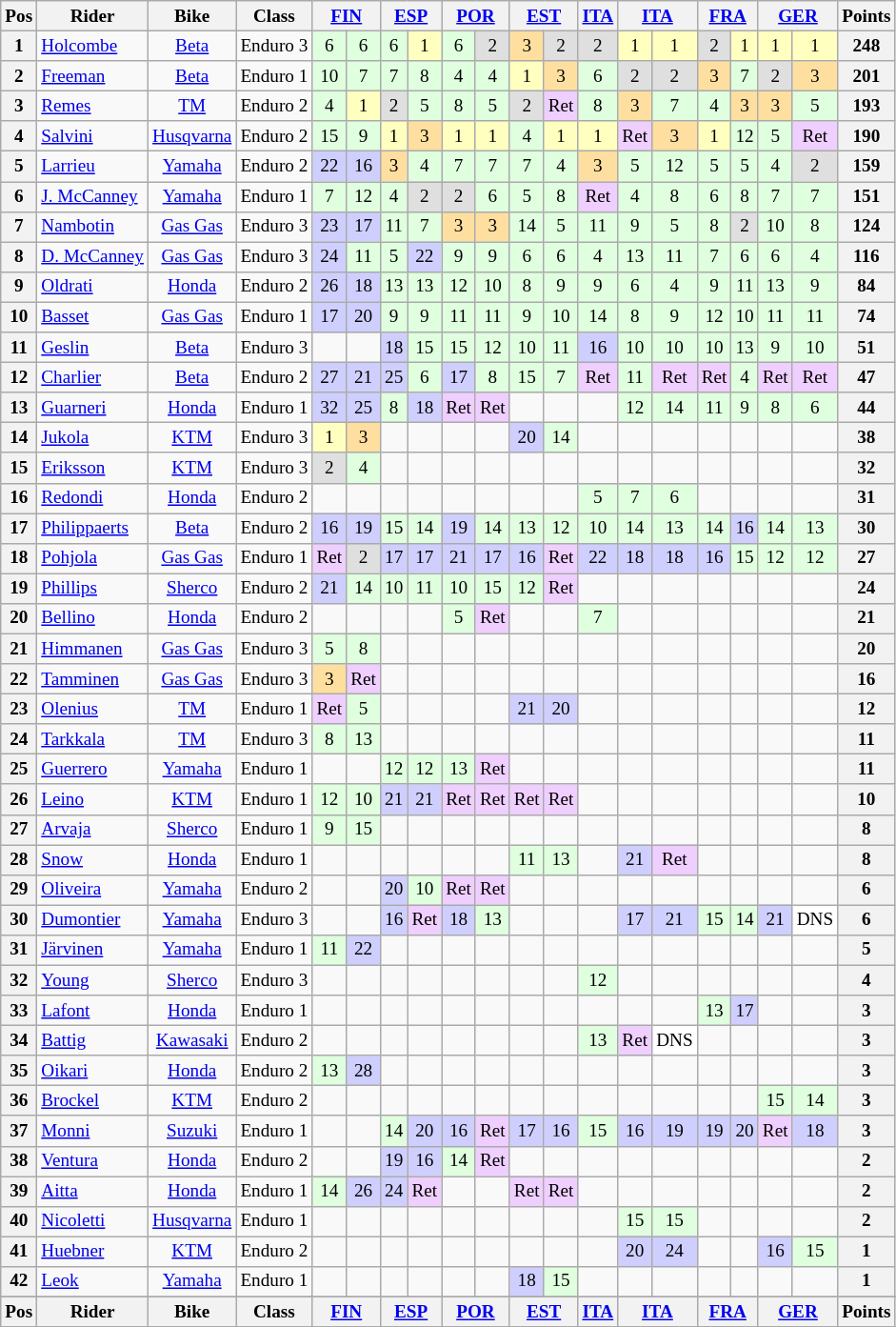<table class="wikitable" style="font-size: 80%; text-align:center">
<tr valign="top">
<th valign="middle">Pos</th>
<th valign="middle">Rider</th>
<th valign="middle">Bike</th>
<th valign="middle">Class</th>
<th colspan=2><a href='#'>FIN</a><br></th>
<th colspan=2><a href='#'>ESP</a><br></th>
<th colspan=2><a href='#'>POR</a><br></th>
<th colspan=2><a href='#'>EST</a><br></th>
<th><a href='#'>ITA</a><br></th>
<th colspan=2><a href='#'>ITA</a><br></th>
<th colspan=2><a href='#'>FRA</a><br></th>
<th colspan=2><a href='#'>GER</a><br></th>
<th valign="middle">Points</th>
</tr>
<tr>
<th>1</th>
<td align=left> <a href='#'>Holcombe</a></td>
<td><a href='#'>Beta</a></td>
<td>Enduro 3</td>
<td style="background:#dfffdf;">6</td>
<td style="background:#dfffdf;">6</td>
<td style="background:#dfffdf;">6</td>
<td style="background:#ffffbf;">1</td>
<td style="background:#dfffdf;">6</td>
<td style="background:#dfdfdf;">2</td>
<td style="background:#ffdf9f;">3</td>
<td style="background:#dfdfdf;">2</td>
<td style="background:#dfdfdf;">2</td>
<td style="background:#ffffbf;">1</td>
<td style="background:#ffffbf;">1</td>
<td style="background:#dfdfdf;">2</td>
<td style="background:#ffffbf;">1</td>
<td style="background:#ffffbf;">1</td>
<td style="background:#ffffbf;">1</td>
<th>248</th>
</tr>
<tr>
<th>2</th>
<td align=left> <a href='#'>Freeman</a></td>
<td><a href='#'>Beta</a></td>
<td>Enduro 1</td>
<td style="background:#dfffdf;">10</td>
<td style="background:#dfffdf;">7</td>
<td style="background:#dfffdf;">7</td>
<td style="background:#dfffdf;">8</td>
<td style="background:#dfffdf;">4</td>
<td style="background:#dfffdf;">4</td>
<td style="background:#ffffbf;">1</td>
<td style="background:#ffdf9f;">3</td>
<td style="background:#dfffdf;">6</td>
<td style="background:#dfdfdf;">2</td>
<td style="background:#dfdfdf;">2</td>
<td style="background:#ffdf9f;">3</td>
<td style="background:#dfffdf;">7</td>
<td style="background:#dfdfdf;">2</td>
<td style="background:#ffdf9f;">3</td>
<th>201</th>
</tr>
<tr>
<th>3</th>
<td align=left> <a href='#'>Remes</a></td>
<td><a href='#'>TM</a></td>
<td>Enduro 2</td>
<td style="background:#dfffdf;">4</td>
<td style="background:#ffffbf;">1</td>
<td style="background:#dfdfdf;">2</td>
<td style="background:#dfffdf;">5</td>
<td style="background:#dfffdf;">8</td>
<td style="background:#dfffdf;">5</td>
<td style="background:#dfdfdf;">2</td>
<td style="background:#efcfff;">Ret</td>
<td style="background:#dfffdf;">8</td>
<td style="background:#ffdf9f;">3</td>
<td style="background:#dfffdf;">7</td>
<td style="background:#dfffdf;">4</td>
<td style="background:#ffdf9f;">3</td>
<td style="background:#ffdf9f;">3</td>
<td style="background:#dfffdf;">5</td>
<th>193</th>
</tr>
<tr>
<th>4</th>
<td align=left> <a href='#'>Salvini</a></td>
<td><a href='#'>Husqvarna</a></td>
<td>Enduro 2</td>
<td style="background:#dfffdf;">15</td>
<td style="background:#dfffdf;">9</td>
<td style="background:#ffffbf;">1</td>
<td style="background:#ffdf9f;">3</td>
<td style="background:#ffffbf;">1</td>
<td style="background:#ffffbf;">1</td>
<td style="background:#dfffdf;">4</td>
<td style="background:#ffffbf;">1</td>
<td style="background:#ffffbf;">1</td>
<td style="background:#efcfff;">Ret</td>
<td style="background:#ffdf9f;">3</td>
<td style="background:#ffffbf;">1</td>
<td style="background:#dfffdf;">12</td>
<td style="background:#dfffdf;">5</td>
<td style="background:#efcfff;">Ret</td>
<th>190</th>
</tr>
<tr>
<th>5</th>
<td align=left> <a href='#'>Larrieu</a></td>
<td><a href='#'>Yamaha</a></td>
<td>Enduro 2</td>
<td style="background:#cfcfff;">22</td>
<td style="background:#cfcfff;">16</td>
<td style="background:#ffdf9f;">3</td>
<td style="background:#dfffdf;">4</td>
<td style="background:#dfffdf;">7</td>
<td style="background:#dfffdf;">7</td>
<td style="background:#dfffdf;">7</td>
<td style="background:#dfffdf;">4</td>
<td style="background:#ffdf9f;">3</td>
<td style="background:#dfffdf;">5</td>
<td style="background:#dfffdf;">12</td>
<td style="background:#dfffdf;">5</td>
<td style="background:#dfffdf;">5</td>
<td style="background:#dfffdf;">4</td>
<td style="background:#dfdfdf;">2</td>
<th>159</th>
</tr>
<tr>
<th>6</th>
<td align=left> <a href='#'>J. McCanney</a></td>
<td><a href='#'>Yamaha</a></td>
<td>Enduro 1</td>
<td style="background:#dfffdf;">7</td>
<td style="background:#dfffdf;">12</td>
<td style="background:#dfffdf;">4</td>
<td style="background:#dfdfdf;">2</td>
<td style="background:#dfdfdf;">2</td>
<td style="background:#dfffdf;">6</td>
<td style="background:#dfffdf;">5</td>
<td style="background:#dfffdf;">8</td>
<td style="background:#efcfff;">Ret</td>
<td style="background:#dfffdf;">4</td>
<td style="background:#dfffdf;">8</td>
<td style="background:#dfffdf;">6</td>
<td style="background:#dfffdf;">8</td>
<td style="background:#dfffdf;">7</td>
<td style="background:#dfffdf;">7</td>
<th>151</th>
</tr>
<tr>
<th>7</th>
<td align=left> <a href='#'>Nambotin</a></td>
<td><a href='#'>Gas Gas</a></td>
<td>Enduro 3</td>
<td style="background:#cfcfff;">23</td>
<td style="background:#cfcfff;">17</td>
<td style="background:#dfffdf;">11</td>
<td style="background:#dfffdf;">7</td>
<td style="background:#ffdf9f;">3</td>
<td style="background:#ffdf9f;">3</td>
<td style="background:#dfffdf;">14</td>
<td style="background:#dfffdf;">5</td>
<td style="background:#dfffdf;">11</td>
<td style="background:#dfffdf;">9</td>
<td style="background:#dfffdf;">5</td>
<td style="background:#dfffdf;">8</td>
<td style="background:#dfdfdf;">2</td>
<td style="background:#dfffdf;">10</td>
<td style="background:#dfffdf;">8</td>
<th>124</th>
</tr>
<tr>
<th>8</th>
<td align=left> <a href='#'>D. McCanney</a></td>
<td><a href='#'>Gas Gas</a></td>
<td>Enduro 3</td>
<td style="background:#cfcfff;">24</td>
<td style="background:#dfffdf;">11</td>
<td style="background:#dfffdf;">5</td>
<td style="background:#cfcfff;">22</td>
<td style="background:#dfffdf;">9</td>
<td style="background:#dfffdf;">9</td>
<td style="background:#dfffdf;">6</td>
<td style="background:#dfffdf;">6</td>
<td style="background:#dfffdf;">4</td>
<td style="background:#dfffdf;">13</td>
<td style="background:#dfffdf;">11</td>
<td style="background:#dfffdf;">7</td>
<td style="background:#dfffdf;">6</td>
<td style="background:#dfffdf;">6</td>
<td style="background:#dfffdf;">4</td>
<th>116</th>
</tr>
<tr>
<th>9</th>
<td align=left> <a href='#'>Oldrati</a></td>
<td><a href='#'>Honda</a></td>
<td>Enduro 2</td>
<td style="background:#cfcfff;">26</td>
<td style="background:#cfcfff;">18</td>
<td style="background:#dfffdf;">13</td>
<td style="background:#dfffdf;">13</td>
<td style="background:#dfffdf;">12</td>
<td style="background:#dfffdf;">10</td>
<td style="background:#dfffdf;">8</td>
<td style="background:#dfffdf;">9</td>
<td style="background:#dfffdf;">9</td>
<td style="background:#dfffdf;">6</td>
<td style="background:#dfffdf;">4</td>
<td style="background:#dfffdf;">9</td>
<td style="background:#dfffdf;">11</td>
<td style="background:#dfffdf;">13</td>
<td style="background:#dfffdf;">9</td>
<th>84</th>
</tr>
<tr>
<th>10</th>
<td align=left> <a href='#'>Basset</a></td>
<td><a href='#'>Gas Gas</a></td>
<td>Enduro 1</td>
<td style="background:#cfcfff;">17</td>
<td style="background:#cfcfff;">20</td>
<td style="background:#dfffdf;">9</td>
<td style="background:#dfffdf;">9</td>
<td style="background:#dfffdf;">11</td>
<td style="background:#dfffdf;">11</td>
<td style="background:#dfffdf;">9</td>
<td style="background:#dfffdf;">10</td>
<td style="background:#dfffdf;">14</td>
<td style="background:#dfffdf;">8</td>
<td style="background:#dfffdf;">9</td>
<td style="background:#dfffdf;">12</td>
<td style="background:#dfffdf;">10</td>
<td style="background:#dfffdf;">11</td>
<td style="background:#dfffdf;">11</td>
<th>74</th>
</tr>
<tr>
<th>11</th>
<td align=left> <a href='#'>Geslin</a></td>
<td><a href='#'>Beta</a></td>
<td>Enduro 3</td>
<td></td>
<td></td>
<td style="background:#cfcfff;">18</td>
<td style="background:#dfffdf;">15</td>
<td style="background:#dfffdf;">15</td>
<td style="background:#dfffdf;">12</td>
<td style="background:#dfffdf;">10</td>
<td style="background:#dfffdf;">11</td>
<td style="background:#cfcfff;">16</td>
<td style="background:#dfffdf;">10</td>
<td style="background:#dfffdf;">10</td>
<td style="background:#dfffdf;">10</td>
<td style="background:#dfffdf;">13</td>
<td style="background:#dfffdf;">9</td>
<td style="background:#dfffdf;">10</td>
<th>51</th>
</tr>
<tr>
<th>12</th>
<td align=left> <a href='#'>Charlier</a></td>
<td><a href='#'>Beta</a></td>
<td>Enduro 2</td>
<td style="background:#cfcfff;">27</td>
<td style="background:#cfcfff;">21</td>
<td style="background:#cfcfff;">25</td>
<td style="background:#dfffdf;">6</td>
<td style="background:#cfcfff;">17</td>
<td style="background:#dfffdf;">8</td>
<td style="background:#dfffdf;">15</td>
<td style="background:#dfffdf;">7</td>
<td style="background:#efcfff;">Ret</td>
<td style="background:#dfffdf;">11</td>
<td style="background:#efcfff;">Ret</td>
<td style="background:#efcfff;">Ret</td>
<td style="background:#dfffdf;">4</td>
<td style="background:#efcfff;">Ret</td>
<td style="background:#efcfff;">Ret</td>
<th>47</th>
</tr>
<tr>
<th>13</th>
<td align=left> <a href='#'>Guarneri</a></td>
<td><a href='#'>Honda</a></td>
<td>Enduro 1</td>
<td style="background:#cfcfff;">32</td>
<td style="background:#cfcfff;">25</td>
<td style="background:#dfffdf;">8</td>
<td style="background:#cfcfff;">18</td>
<td style="background:#efcfff;">Ret</td>
<td style="background:#efcfff;">Ret</td>
<td></td>
<td></td>
<td></td>
<td style="background:#dfffdf;">12</td>
<td style="background:#dfffdf;">14</td>
<td style="background:#dfffdf;">11</td>
<td style="background:#dfffdf;">9</td>
<td style="background:#dfffdf;">8</td>
<td style="background:#dfffdf;">6</td>
<th>44</th>
</tr>
<tr>
<th>14</th>
<td align=left> <a href='#'>Jukola</a></td>
<td><a href='#'>KTM</a></td>
<td>Enduro 3</td>
<td style="background:#ffffbf;">1</td>
<td style="background:#ffdf9f;">3</td>
<td></td>
<td></td>
<td></td>
<td></td>
<td style="background:#cfcfff;">20</td>
<td style="background:#dfffdf;">14</td>
<td></td>
<td></td>
<td></td>
<td></td>
<td></td>
<td></td>
<td></td>
<th>38</th>
</tr>
<tr>
<th>15</th>
<td align=left> <a href='#'>Eriksson</a></td>
<td><a href='#'>KTM</a></td>
<td>Enduro 3</td>
<td style="background:#dfdfdf;">2</td>
<td style="background:#dfffdf;">4</td>
<td></td>
<td></td>
<td></td>
<td></td>
<td></td>
<td></td>
<td></td>
<td></td>
<td></td>
<td></td>
<td></td>
<td></td>
<td></td>
<th>32</th>
</tr>
<tr>
<th>16</th>
<td align=left> <a href='#'>Redondi</a></td>
<td><a href='#'>Honda</a></td>
<td>Enduro 2</td>
<td></td>
<td></td>
<td></td>
<td></td>
<td></td>
<td></td>
<td></td>
<td></td>
<td style="background:#dfffdf;">5</td>
<td style="background:#dfffdf;">7</td>
<td style="background:#dfffdf;">6</td>
<td></td>
<td></td>
<td></td>
<td></td>
<th>31</th>
</tr>
<tr>
<th>17</th>
<td align=left> <a href='#'>Philippaerts</a></td>
<td><a href='#'>Beta</a></td>
<td>Enduro 2</td>
<td style="background:#cfcfff;">16</td>
<td style="background:#cfcfff;">19</td>
<td style="background:#dfffdf;">15</td>
<td style="background:#dfffdf;">14</td>
<td style="background:#cfcfff;">19</td>
<td style="background:#dfffdf;">14</td>
<td style="background:#dfffdf;">13</td>
<td style="background:#dfffdf;">12</td>
<td style="background:#dfffdf;">10</td>
<td style="background:#dfffdf;">14</td>
<td style="background:#dfffdf;">13</td>
<td style="background:#dfffdf;">14</td>
<td style="background:#cfcfff;">16</td>
<td style="background:#dfffdf;">14</td>
<td style="background:#dfffdf;">13</td>
<th>30</th>
</tr>
<tr>
<th>18</th>
<td align=left> <a href='#'>Pohjola</a></td>
<td><a href='#'>Gas Gas</a></td>
<td>Enduro 1</td>
<td style="background:#efcfff;">Ret</td>
<td style="background:#dfdfdf;">2</td>
<td style="background:#cfcfff;">17</td>
<td style="background:#cfcfff;">17</td>
<td style="background:#cfcfff;">21</td>
<td style="background:#cfcfff;">17</td>
<td style="background:#cfcfff;">16</td>
<td style="background:#efcfff;">Ret</td>
<td style="background:#cfcfff;">22</td>
<td style="background:#cfcfff;">18</td>
<td style="background:#cfcfff;">18</td>
<td style="background:#cfcfff;">16</td>
<td style="background:#dfffdf;">15</td>
<td style="background:#dfffdf;">12</td>
<td style="background:#dfffdf;">12</td>
<th>27</th>
</tr>
<tr>
<th>19</th>
<td align=left> <a href='#'>Phillips</a></td>
<td><a href='#'>Sherco</a></td>
<td>Enduro 2</td>
<td style="background:#cfcfff;">21</td>
<td style="background:#dfffdf;">14</td>
<td style="background:#dfffdf;">10</td>
<td style="background:#dfffdf;">11</td>
<td style="background:#dfffdf;">10</td>
<td style="background:#dfffdf;">15</td>
<td style="background:#dfffdf;">12</td>
<td style="background:#efcfff;">Ret</td>
<td></td>
<td></td>
<td></td>
<td></td>
<td></td>
<td></td>
<td></td>
<th>24</th>
</tr>
<tr>
<th>20</th>
<td align=left> <a href='#'>Bellino</a></td>
<td><a href='#'>Honda</a></td>
<td>Enduro 2</td>
<td></td>
<td></td>
<td></td>
<td></td>
<td style="background:#dfffdf;">5</td>
<td style="background:#efcfff;">Ret</td>
<td></td>
<td></td>
<td style="background:#dfffdf;">7</td>
<td></td>
<td></td>
<td></td>
<td></td>
<td></td>
<td></td>
<th>21</th>
</tr>
<tr>
<th>21</th>
<td align=left> <a href='#'>Himmanen</a></td>
<td><a href='#'>Gas Gas</a></td>
<td>Enduro 3</td>
<td style="background:#dfffdf;">5</td>
<td style="background:#dfffdf;">8</td>
<td></td>
<td></td>
<td></td>
<td></td>
<td></td>
<td></td>
<td></td>
<td></td>
<td></td>
<td></td>
<td></td>
<td></td>
<td></td>
<th>20</th>
</tr>
<tr>
<th>22</th>
<td align=left> <a href='#'>Tamminen</a></td>
<td><a href='#'>Gas Gas</a></td>
<td>Enduro 3</td>
<td style="background:#ffdf9f;">3</td>
<td style="background:#efcfff;">Ret</td>
<td></td>
<td></td>
<td></td>
<td></td>
<td></td>
<td></td>
<td></td>
<td></td>
<td></td>
<td></td>
<td></td>
<td></td>
<td></td>
<th>16</th>
</tr>
<tr>
<th>23</th>
<td align=left> <a href='#'>Olenius</a></td>
<td><a href='#'>TM</a></td>
<td>Enduro 1</td>
<td style="background:#efcfff;">Ret</td>
<td style="background:#dfffdf;">5</td>
<td></td>
<td></td>
<td></td>
<td></td>
<td style="background:#cfcfff;">21</td>
<td style="background:#cfcfff;">20</td>
<td></td>
<td></td>
<td></td>
<td></td>
<td></td>
<td></td>
<td></td>
<th>12</th>
</tr>
<tr>
<th>24</th>
<td align=left> <a href='#'>Tarkkala</a></td>
<td><a href='#'>TM</a></td>
<td>Enduro 3</td>
<td style="background:#dfffdf;">8</td>
<td style="background:#dfffdf;">13</td>
<td></td>
<td></td>
<td></td>
<td></td>
<td></td>
<td></td>
<td></td>
<td></td>
<td></td>
<td></td>
<td></td>
<td></td>
<td></td>
<th>11</th>
</tr>
<tr>
<th>25</th>
<td align=left> <a href='#'>Guerrero</a></td>
<td><a href='#'>Yamaha</a></td>
<td>Enduro 1</td>
<td></td>
<td></td>
<td style="background:#dfffdf;">12</td>
<td style="background:#dfffdf;">12</td>
<td style="background:#dfffdf;">13</td>
<td style="background:#efcfff;">Ret</td>
<td></td>
<td></td>
<td></td>
<td></td>
<td></td>
<td></td>
<td></td>
<td></td>
<td></td>
<th>11</th>
</tr>
<tr>
<th>26</th>
<td align=left> <a href='#'>Leino</a></td>
<td><a href='#'>KTM</a></td>
<td>Enduro 1</td>
<td style="background:#dfffdf;">12</td>
<td style="background:#dfffdf;">10</td>
<td style="background:#cfcfff;">21</td>
<td style="background:#cfcfff;">21</td>
<td style="background:#efcfff;">Ret</td>
<td style="background:#efcfff;">Ret</td>
<td style="background:#efcfff;">Ret</td>
<td style="background:#efcfff;">Ret</td>
<td></td>
<td></td>
<td></td>
<td></td>
<td></td>
<td></td>
<td></td>
<th>10</th>
</tr>
<tr>
<th>27</th>
<td align=left> <a href='#'>Arvaja</a></td>
<td><a href='#'>Sherco</a></td>
<td>Enduro 1</td>
<td style="background:#dfffdf;">9</td>
<td style="background:#dfffdf;">15</td>
<td></td>
<td></td>
<td></td>
<td></td>
<td></td>
<td></td>
<td></td>
<td></td>
<td></td>
<td></td>
<td></td>
<td></td>
<td></td>
<th>8</th>
</tr>
<tr>
<th>28</th>
<td align=left> <a href='#'>Snow</a></td>
<td><a href='#'>Honda</a></td>
<td>Enduro 1</td>
<td></td>
<td></td>
<td></td>
<td></td>
<td></td>
<td></td>
<td style="background:#dfffdf;">11</td>
<td style="background:#dfffdf;">13</td>
<td></td>
<td style="background:#cfcfff;">21</td>
<td style="background:#efcfff;">Ret</td>
<td></td>
<td></td>
<td></td>
<td></td>
<th>8</th>
</tr>
<tr>
<th>29</th>
<td align=left> <a href='#'>Oliveira</a></td>
<td><a href='#'>Yamaha</a></td>
<td>Enduro 2</td>
<td></td>
<td></td>
<td style="background:#cfcfff;">20</td>
<td style="background:#dfffdf;">10</td>
<td style="background:#efcfff;">Ret</td>
<td style="background:#efcfff;">Ret</td>
<td></td>
<td></td>
<td></td>
<td></td>
<td></td>
<td></td>
<td></td>
<td></td>
<td></td>
<th>6</th>
</tr>
<tr>
<th>30</th>
<td align=left> <a href='#'>Dumontier</a></td>
<td><a href='#'>Yamaha</a></td>
<td>Enduro 3</td>
<td></td>
<td></td>
<td style="background:#cfcfff;">16</td>
<td style="background:#efcfff;">Ret</td>
<td style="background:#cfcfff;">18</td>
<td style="background:#dfffdf;">13</td>
<td></td>
<td></td>
<td></td>
<td style="background:#cfcfff;">17</td>
<td style="background:#cfcfff;">21</td>
<td style="background:#dfffdf;">15</td>
<td style="background:#dfffdf;">14</td>
<td style="background:#cfcfff;">21</td>
<td style="background:#ffffff;">DNS</td>
<th>6</th>
</tr>
<tr>
<th>31</th>
<td align=left> <a href='#'>Järvinen</a></td>
<td><a href='#'>Yamaha</a></td>
<td>Enduro 1</td>
<td style="background:#dfffdf;">11</td>
<td style="background:#cfcfff;">22</td>
<td></td>
<td></td>
<td></td>
<td></td>
<td></td>
<td></td>
<td></td>
<td></td>
<td></td>
<td></td>
<td></td>
<td></td>
<td></td>
<th>5</th>
</tr>
<tr>
<th>32</th>
<td align=left> <a href='#'>Young</a></td>
<td><a href='#'>Sherco</a></td>
<td>Enduro 3</td>
<td></td>
<td></td>
<td></td>
<td></td>
<td></td>
<td></td>
<td></td>
<td></td>
<td style="background:#dfffdf;">12</td>
<td></td>
<td></td>
<td></td>
<td></td>
<td></td>
<td></td>
<th>4</th>
</tr>
<tr>
<th>33</th>
<td align=left> <a href='#'>Lafont</a></td>
<td><a href='#'>Honda</a></td>
<td>Enduro 1</td>
<td></td>
<td></td>
<td></td>
<td></td>
<td></td>
<td></td>
<td></td>
<td></td>
<td></td>
<td></td>
<td></td>
<td style="background:#dfffdf;">13</td>
<td style="background:#cfcfff;">17</td>
<td></td>
<td></td>
<th>3</th>
</tr>
<tr>
<th>34</th>
<td align=left> <a href='#'>Battig</a></td>
<td><a href='#'>Kawasaki</a></td>
<td>Enduro 2</td>
<td></td>
<td></td>
<td></td>
<td></td>
<td></td>
<td></td>
<td></td>
<td></td>
<td style="background:#dfffdf;">13</td>
<td style="background:#efcfff;">Ret</td>
<td style="background:#ffffff;">DNS</td>
<td></td>
<td></td>
<td></td>
<td></td>
<th>3</th>
</tr>
<tr>
<th>35</th>
<td align=left> <a href='#'>Oikari</a></td>
<td><a href='#'>Honda</a></td>
<td>Enduro 2</td>
<td style="background:#dfffdf;">13</td>
<td style="background:#cfcfff;">28</td>
<td></td>
<td></td>
<td></td>
<td></td>
<td></td>
<td></td>
<td></td>
<td></td>
<td></td>
<td></td>
<td></td>
<td></td>
<td></td>
<th>3</th>
</tr>
<tr>
<th>36</th>
<td align=left> <a href='#'>Brockel</a></td>
<td><a href='#'>KTM</a></td>
<td>Enduro 2</td>
<td></td>
<td></td>
<td></td>
<td></td>
<td></td>
<td></td>
<td></td>
<td></td>
<td></td>
<td></td>
<td></td>
<td></td>
<td></td>
<td style="background:#dfffdf;">15</td>
<td style="background:#dfffdf;">14</td>
<th>3</th>
</tr>
<tr>
<th>37</th>
<td align=left> <a href='#'>Monni</a></td>
<td><a href='#'>Suzuki</a></td>
<td>Enduro 1</td>
<td></td>
<td></td>
<td style="background:#dfffdf;">14</td>
<td style="background:#cfcfff;">20</td>
<td style="background:#cfcfff;">16</td>
<td style="background:#efcfff;">Ret</td>
<td style="background:#cfcfff;">17</td>
<td style="background:#cfcfff;">16</td>
<td style="background:#dfffdf;">15</td>
<td style="background:#cfcfff;">16</td>
<td style="background:#cfcfff;">19</td>
<td style="background:#cfcfff;">19</td>
<td style="background:#cfcfff;">20</td>
<td style="background:#efcfff;">Ret</td>
<td style="background:#cfcfff;">18</td>
<th>3</th>
</tr>
<tr>
<th>38</th>
<td align=left> <a href='#'>Ventura</a></td>
<td><a href='#'>Honda</a></td>
<td>Enduro 2</td>
<td></td>
<td></td>
<td style="background:#cfcfff;">19</td>
<td style="background:#cfcfff;">16</td>
<td style="background:#dfffdf;">14</td>
<td style="background:#efcfff;">Ret</td>
<td></td>
<td></td>
<td></td>
<td></td>
<td></td>
<td></td>
<td></td>
<td></td>
<td></td>
<th>2</th>
</tr>
<tr>
<th>39</th>
<td align=left> <a href='#'>Aitta</a></td>
<td><a href='#'>Honda</a></td>
<td>Enduro 1</td>
<td style="background:#dfffdf;">14</td>
<td style="background:#cfcfff;">26</td>
<td style="background:#cfcfff;">24</td>
<td style="background:#efcfff;">Ret</td>
<td></td>
<td></td>
<td style="background:#efcfff;">Ret</td>
<td style="background:#efcfff;">Ret</td>
<td></td>
<td></td>
<td></td>
<td></td>
<td></td>
<td></td>
<td></td>
<th>2</th>
</tr>
<tr>
<th>40</th>
<td align=left> <a href='#'>Nicoletti</a></td>
<td><a href='#'>Husqvarna</a></td>
<td>Enduro 1</td>
<td></td>
<td></td>
<td></td>
<td></td>
<td></td>
<td></td>
<td></td>
<td></td>
<td></td>
<td style="background:#dfffdf;">15</td>
<td style="background:#dfffdf;">15</td>
<td></td>
<td></td>
<td></td>
<td></td>
<th>2</th>
</tr>
<tr>
<th>41</th>
<td align=left> <a href='#'>Huebner</a></td>
<td><a href='#'>KTM</a></td>
<td>Enduro 2</td>
<td></td>
<td></td>
<td></td>
<td></td>
<td></td>
<td></td>
<td></td>
<td></td>
<td></td>
<td style="background:#cfcfff;">20</td>
<td style="background:#cfcfff;">24</td>
<td></td>
<td></td>
<td style="background:#cfcfff;">16</td>
<td style="background:#dfffdf;">15</td>
<th>1</th>
</tr>
<tr>
<th>42</th>
<td align=left> <a href='#'>Leok</a></td>
<td><a href='#'>Yamaha</a></td>
<td>Enduro 1</td>
<td></td>
<td></td>
<td></td>
<td></td>
<td></td>
<td></td>
<td style="background:#cfcfff;">18</td>
<td style="background:#dfffdf;">15</td>
<td></td>
<td></td>
<td></td>
<td></td>
<td></td>
<td></td>
<td></td>
<th>1</th>
</tr>
<tr>
</tr>
<tr valign="top">
<th valign="middle">Pos</th>
<th valign="middle">Rider</th>
<th valign="middle">Bike</th>
<th valign="middle">Class</th>
<th colspan=2><a href='#'>FIN</a><br></th>
<th colspan=2><a href='#'>ESP</a><br></th>
<th colspan=2><a href='#'>POR</a><br></th>
<th colspan=2><a href='#'>EST</a><br></th>
<th><a href='#'>ITA</a><br></th>
<th colspan=2><a href='#'>ITA</a><br></th>
<th colspan=2><a href='#'>FRA</a><br></th>
<th colspan=2><a href='#'>GER</a><br></th>
<th valign="middle">Points</th>
</tr>
<tr>
</tr>
</table>
